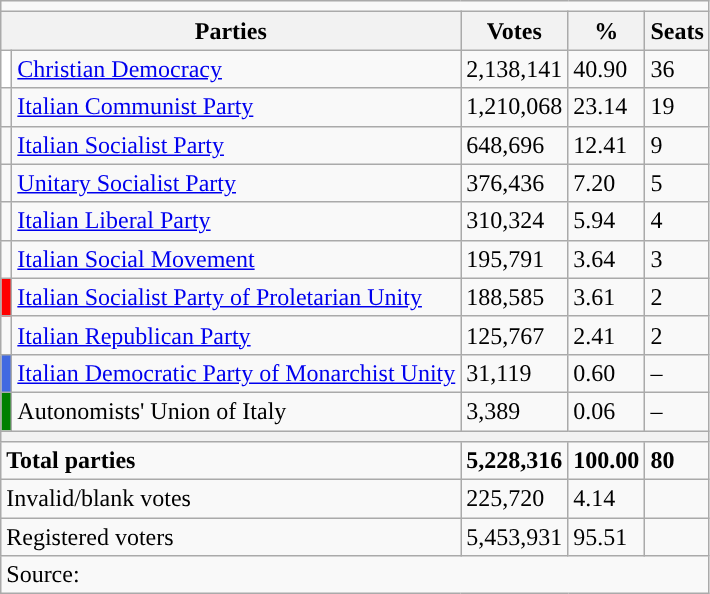<table class="wikitable">
<tr>
<td colspan="5"></td>
</tr>
<tr>
<th colspan="2">Parties</th>
<th>Votes</th>
<th>%</th>
<th>Seats</th>
</tr>
<tr>
<td bgcolor="white"></td>
<td><a href='#'>Christian Democracy</a></td>
<td>2,138,141</td>
<td>40.90</td>
<td>36</td>
</tr>
<tr>
<td></td>
<td><a href='#'>Italian Communist Party</a></td>
<td>1,210,068</td>
<td>23.14</td>
<td>19</td>
</tr>
<tr>
<td></td>
<td align="left"><a href='#'>Italian Socialist Party</a></td>
<td>648,696</td>
<td>12.41</td>
<td>9</td>
</tr>
<tr>
<td></td>
<td align="left"><a href='#'>Unitary Socialist Party</a></td>
<td>376,436</td>
<td>7.20</td>
<td>5</td>
</tr>
<tr>
<td></td>
<td align="left"><a href='#'>Italian Liberal Party</a></td>
<td>310,324</td>
<td>5.94</td>
<td>4</td>
</tr>
<tr>
<td></td>
<td align="left"><a href='#'>Italian Social Movement</a></td>
<td>195,791</td>
<td>3.64</td>
<td>3</td>
</tr>
<tr>
<td bgcolor="red"></td>
<td align="left"><a href='#'>Italian Socialist Party of Proletarian Unity</a></td>
<td>188,585</td>
<td>3.61</td>
<td>2</td>
</tr>
<tr>
<td></td>
<td align="left"><a href='#'>Italian Republican Party</a></td>
<td>125,767</td>
<td>2.41</td>
<td>2</td>
</tr>
<tr>
<td bgcolor="royalblue"></td>
<td align="left"><a href='#'>Italian Democratic Party of Monarchist Unity</a></td>
<td>31,119</td>
<td>0.60</td>
<td>–</td>
</tr>
<tr>
<td bgcolor="green"></td>
<td align="left">Autonomists' Union of Italy</td>
<td>3,389</td>
<td>0.06</td>
<td>–</td>
</tr>
<tr>
<th colspan="5"></th>
</tr>
<tr>
<td colspan="2" align="left"><strong>Total parties</strong></td>
<td><strong>5,228,316</strong></td>
<td><strong>100.00</strong></td>
<td><strong>80</strong></td>
</tr>
<tr>
<td colspan="2">Invalid/blank votes</td>
<td>225,720</td>
<td>4.14</td>
<td></td>
</tr>
<tr>
<td colspan="2">Registered voters</td>
<td>5,453,931</td>
<td>95.51</td>
<td></td>
</tr>
<tr>
<td colspan="5">Source: </td>
</tr>
</table>
